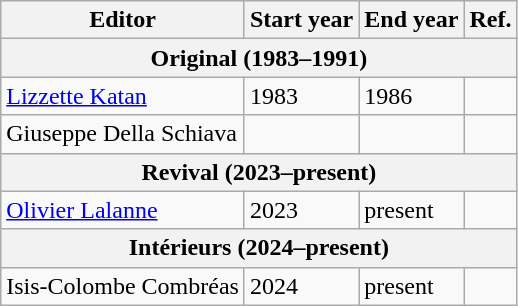<table class="wikitable">
<tr>
<th>Editor</th>
<th>Start year</th>
<th>End year</th>
<th>Ref.</th>
</tr>
<tr>
<th colspan="4">Original (1983–1991)</th>
</tr>
<tr>
<td><a href='#'>Lizzette Katan</a></td>
<td>1983</td>
<td>1986</td>
<td></td>
</tr>
<tr>
<td>Giuseppe Della Schiava</td>
<td></td>
<td></td>
<td></td>
</tr>
<tr>
<th colspan="4">Revival (2023–present)</th>
</tr>
<tr>
<td><a href='#'>Olivier Lalanne</a></td>
<td>2023</td>
<td>present</td>
<td></td>
</tr>
<tr>
<th colspan="4">Intérieurs (2024–present)</th>
</tr>
<tr>
<td>Isis-Colombe Combréas</td>
<td>2024</td>
<td>present</td>
<td></td>
</tr>
</table>
